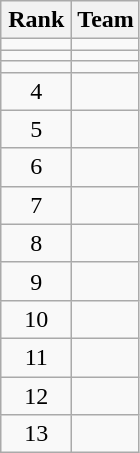<table class="wikitable" style="text-align: center;">
<tr>
<th width=40>Rank</th>
<th>Team</th>
</tr>
<tr>
<td></td>
<td align=left></td>
</tr>
<tr>
<td></td>
<td align=left></td>
</tr>
<tr>
<td></td>
<td align=left></td>
</tr>
<tr>
<td>4</td>
<td align=left></td>
</tr>
<tr>
<td>5</td>
<td align=left></td>
</tr>
<tr>
<td>6</td>
<td align=left></td>
</tr>
<tr>
<td>7</td>
<td align=left></td>
</tr>
<tr>
<td>8</td>
<td align=left></td>
</tr>
<tr>
<td>9</td>
<td align=left></td>
</tr>
<tr>
<td>10</td>
<td align=left></td>
</tr>
<tr>
<td>11</td>
<td align=left></td>
</tr>
<tr>
<td>12</td>
<td align=left></td>
</tr>
<tr>
<td>13</td>
<td align=left></td>
</tr>
</table>
